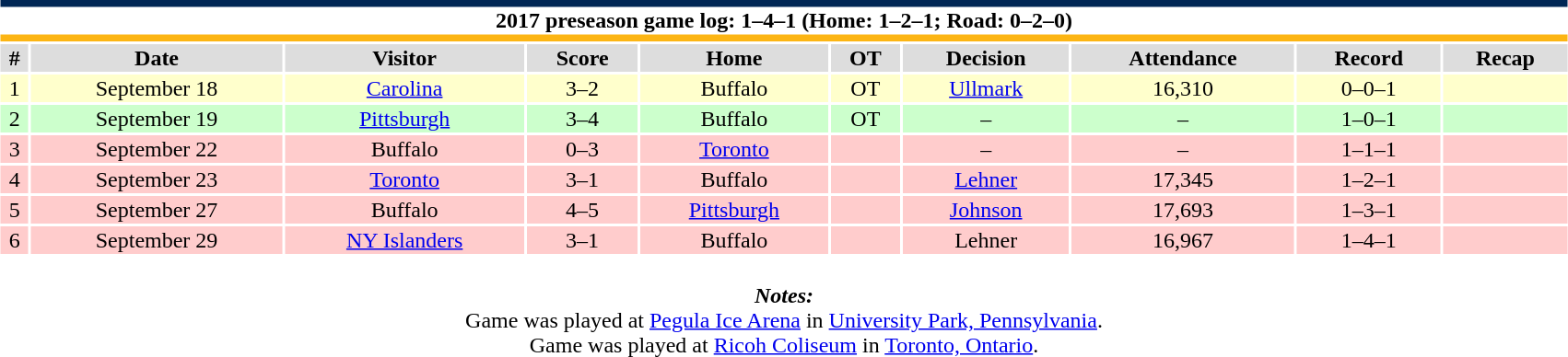<table class="toccolours collapsible collapsed" style="width:90%; clear:both; margin:1.5em auto; text-align:center;">
<tr>
<th colspan=11 style="background:#FFFFFF; border-top:#002654 5px solid; border-bottom:#FCB514 5px solid;">2017 preseason game log: 1–4–1 (Home: 1–2–1; Road: 0–2–0)</th>
</tr>
<tr style="background:#ddd;">
<th>#</th>
<th>Date</th>
<th>Visitor</th>
<th>Score</th>
<th>Home</th>
<th>OT</th>
<th>Decision</th>
<th>Attendance</th>
<th>Record</th>
<th>Recap</th>
</tr>
<tr style="background:#ffc;">
<td>1</td>
<td>September 18</td>
<td><a href='#'>Carolina</a></td>
<td>3–2</td>
<td>Buffalo</td>
<td>OT</td>
<td><a href='#'>Ullmark</a></td>
<td>16,310</td>
<td>0–0–1</td>
<td></td>
</tr>
<tr style="background:#cfc;">
<td>2</td>
<td>September 19</td>
<td><a href='#'>Pittsburgh</a></td>
<td>3–4</td>
<td>Buffalo</td>
<td>OT</td>
<td>–</td>
<td>–</td>
<td>1–0–1</td>
<td></td>
</tr>
<tr style="background:#fcc;">
<td>3</td>
<td>September 22</td>
<td>Buffalo</td>
<td>0–3</td>
<td><a href='#'>Toronto</a></td>
<td></td>
<td>–</td>
<td>–</td>
<td>1–1–1</td>
<td></td>
</tr>
<tr style="background:#fcc;">
<td>4</td>
<td>September 23</td>
<td><a href='#'>Toronto</a></td>
<td>3–1</td>
<td>Buffalo</td>
<td></td>
<td><a href='#'>Lehner</a></td>
<td>17,345</td>
<td>1–2–1</td>
<td></td>
</tr>
<tr style="background:#fcc;">
<td>5</td>
<td>September 27</td>
<td>Buffalo</td>
<td>4–5</td>
<td><a href='#'>Pittsburgh</a></td>
<td></td>
<td><a href='#'>Johnson</a></td>
<td>17,693</td>
<td>1–3–1</td>
<td></td>
</tr>
<tr style="background:#fcc;">
<td>6</td>
<td>September 29</td>
<td><a href='#'>NY Islanders</a></td>
<td>3–1</td>
<td>Buffalo</td>
<td></td>
<td>Lehner</td>
<td>16,967</td>
<td>1–4–1</td>
<td></td>
</tr>
<tr>
<td colspan="10" style="text-align:center;"><br><strong><em>Notes:</em></strong><br>
Game was played at <a href='#'>Pegula Ice Arena</a> in <a href='#'>University Park, Pennsylvania</a>.<br>
Game was played at <a href='#'>Ricoh Coliseum</a> in <a href='#'>Toronto, Ontario</a>.</td>
</tr>
</table>
